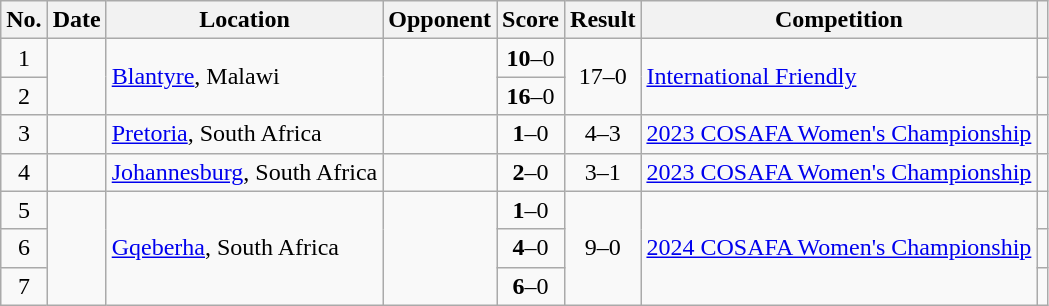<table class="wikitable sortable">
<tr>
<th scope="col">No.</th>
<th scope="col">Date</th>
<th scope="col">Location</th>
<th scope="col">Opponent</th>
<th scope="col">Score</th>
<th scope="col">Result</th>
<th scope="col">Competition</th>
<th scope="col" class="unsortable"></th>
</tr>
<tr>
<td style="text-align:center">1</td>
<td rowspan=2></td>
<td rowspan=2><a href='#'>Blantyre</a>, Malawi</td>
<td rowspan=2></td>
<td style="text-align:center"><strong>10</strong>–0</td>
<td style="text-align:center" rowspan=2>17–0</td>
<td rowspan=2><a href='#'>International Friendly</a></td>
<td></td>
</tr>
<tr>
<td style="text-align:center">2</td>
<td style="text-align:center"><strong>16</strong>–0</td>
<td></td>
</tr>
<tr>
<td style="text-align:center">3</td>
<td></td>
<td><a href='#'>Pretoria</a>, South Africa</td>
<td></td>
<td style="text-align:center"><strong>1</strong>–0</td>
<td style="text-align:center">4–3</td>
<td><a href='#'>2023 COSAFA Women's Championship</a></td>
<td></td>
</tr>
<tr>
<td style="text-align:center">4</td>
<td></td>
<td><a href='#'>Johannesburg</a>, South Africa</td>
<td></td>
<td style="text-align:center"><strong>2</strong>–0</td>
<td style="text-align:center">3–1</td>
<td><a href='#'>2023 COSAFA Women's Championship</a></td>
<td></td>
</tr>
<tr>
<td style="text-align:center">5</td>
<td rowspan=3></td>
<td rowspan=3><a href='#'>Gqeberha</a>, South Africa</td>
<td rowspan=3></td>
<td style="text-align:center"><strong>1</strong>–0</td>
<td style="text-align:center" rowspan=3>9–0</td>
<td rowspan=3><a href='#'>2024 COSAFA Women's Championship</a></td>
<td></td>
</tr>
<tr>
<td style="text-align:center">6</td>
<td style="text-align:center"><strong>4</strong>–0</td>
<td></td>
</tr>
<tr>
<td style="text-align:center">7</td>
<td style="text-align:center"><strong>6</strong>–0</td>
<td></td>
</tr>
</table>
